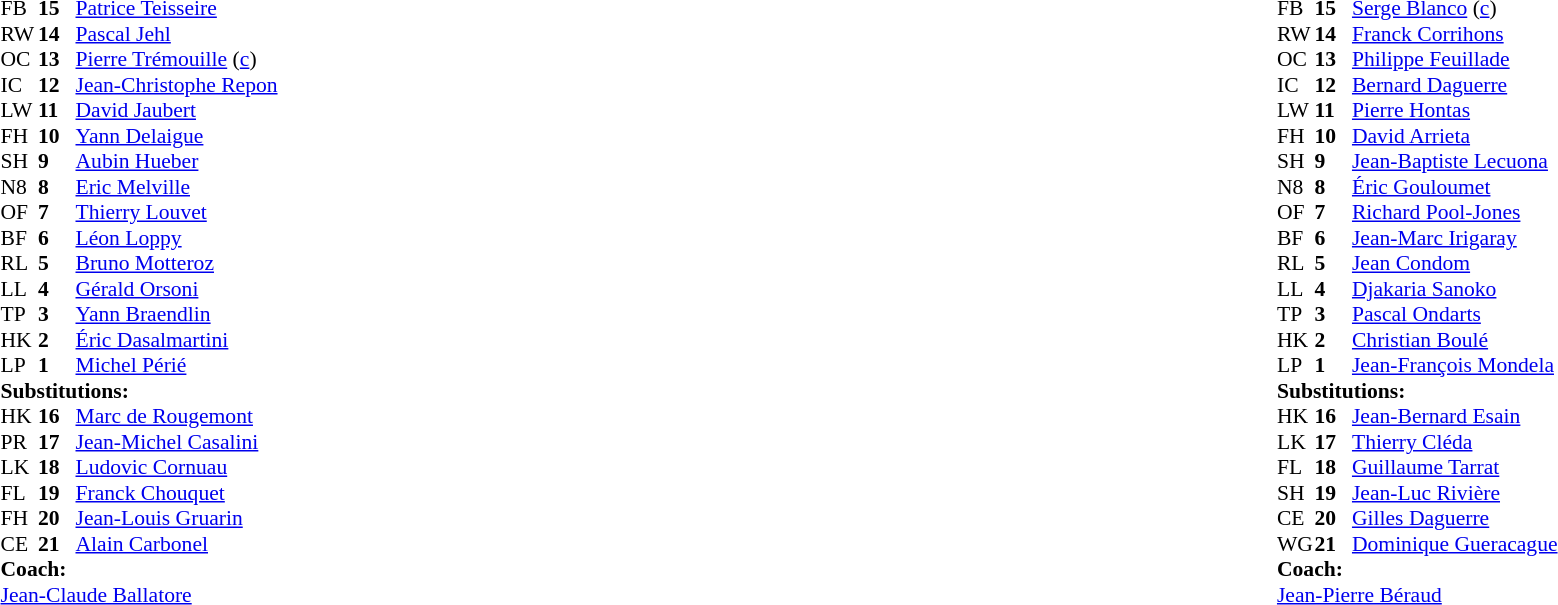<table width="100%">
<tr>
<td valign="top" width="50%"><br><table style="font-size: 90%" cellspacing="0" cellpadding="0">
<tr>
<th width="25"></th>
<th width="25"></th>
</tr>
<tr>
<td>FB</td>
<td><strong>15</strong></td>
<td> <a href='#'>Patrice Teisseire</a></td>
</tr>
<tr>
<td>RW</td>
<td><strong>14</strong></td>
<td> <a href='#'>Pascal Jehl</a></td>
</tr>
<tr>
<td>OC</td>
<td><strong>13</strong></td>
<td> <a href='#'>Pierre Trémouille</a> (<a href='#'>c</a>)</td>
</tr>
<tr>
<td>IC</td>
<td><strong>12</strong></td>
<td> <a href='#'>Jean-Christophe Repon</a></td>
</tr>
<tr>
<td>LW</td>
<td><strong>11</strong></td>
<td> <a href='#'>David Jaubert</a></td>
</tr>
<tr>
<td>FH</td>
<td><strong>10</strong></td>
<td> <a href='#'>Yann Delaigue</a></td>
</tr>
<tr>
<td>SH</td>
<td><strong>9</strong></td>
<td> <a href='#'>Aubin Hueber</a></td>
<td></td>
</tr>
<tr>
<td>N8</td>
<td><strong>8</strong></td>
<td> <a href='#'>Eric Melville</a></td>
<td></td>
</tr>
<tr>
<td>OF</td>
<td><strong>7</strong></td>
<td> <a href='#'>Thierry Louvet</a></td>
</tr>
<tr>
<td>BF</td>
<td><strong>6</strong></td>
<td> <a href='#'>Léon Loppy</a></td>
<td></td>
</tr>
<tr>
<td>RL</td>
<td><strong>5</strong></td>
<td> <a href='#'>Bruno Motteroz</a></td>
</tr>
<tr>
<td>LL</td>
<td><strong>4</strong></td>
<td> <a href='#'>Gérald Orsoni</a></td>
<td></td>
</tr>
<tr>
<td>TP</td>
<td><strong>3</strong></td>
<td> <a href='#'>Yann Braendlin</a></td>
<td></td>
</tr>
<tr>
<td>HK</td>
<td><strong>2</strong></td>
<td> <a href='#'>Éric Dasalmartini</a></td>
<td></td>
</tr>
<tr>
<td>LP</td>
<td><strong>1</strong></td>
<td> <a href='#'>Michel Périé</a></td>
<td></td>
</tr>
<tr>
<td colspan=3><strong>Substitutions:</strong></td>
</tr>
<tr>
<td>HK</td>
<td><strong>16</strong></td>
<td> <a href='#'>Marc de Rougemont</a></td>
<td></td>
</tr>
<tr>
<td>PR</td>
<td><strong>17</strong></td>
<td> <a href='#'>Jean-Michel Casalini</a></td>
<td></td>
</tr>
<tr>
<td>LK</td>
<td><strong>18</strong></td>
<td> <a href='#'>Ludovic Cornuau</a></td>
<td></td>
</tr>
<tr>
<td>FL</td>
<td><strong>19</strong></td>
<td> <a href='#'>Franck Chouquet</a></td>
</tr>
<tr>
<td>FH</td>
<td><strong>20</strong></td>
<td> <a href='#'>Jean-Louis Gruarin</a></td>
</tr>
<tr>
<td>CE</td>
<td><strong>21</strong></td>
<td> <a href='#'>Alain Carbonel</a></td>
</tr>
<tr>
<td colspan="3"><strong>Coach:</strong></td>
</tr>
<tr>
<td colspan="4"> <a href='#'>Jean-Claude Ballatore</a></td>
</tr>
</table>
</td>
<td valign="top" width="50%"><br><table style="font-size: 90%" cellspacing="0" cellpadding="0" align="center">
<tr>
<th width="25"></th>
<th width="25"></th>
</tr>
<tr>
<td>FB</td>
<td><strong>15</strong></td>
<td> <a href='#'>Serge Blanco</a> (<a href='#'>c</a>)</td>
</tr>
<tr>
<td>RW</td>
<td><strong>14</strong></td>
<td> <a href='#'>Franck Corrihons</a></td>
</tr>
<tr>
<td>OC</td>
<td><strong>13</strong></td>
<td> <a href='#'>Philippe Feuillade</a></td>
</tr>
<tr>
<td>IC</td>
<td><strong>12</strong></td>
<td> <a href='#'>Bernard Daguerre</a></td>
</tr>
<tr>
<td>LW</td>
<td><strong>11</strong></td>
<td> <a href='#'>Pierre Hontas</a></td>
</tr>
<tr>
<td>FH</td>
<td><strong>10</strong></td>
<td> <a href='#'>David Arrieta</a></td>
</tr>
<tr>
<td>SH</td>
<td><strong>9</strong></td>
<td> <a href='#'>Jean-Baptiste Lecuona</a></td>
</tr>
<tr>
<td>N8</td>
<td><strong>8</strong></td>
<td> <a href='#'>Éric Gouloumet</a></td>
</tr>
<tr>
<td>OF</td>
<td><strong>7</strong></td>
<td> <a href='#'>Richard Pool-Jones</a></td>
</tr>
<tr>
<td>BF</td>
<td><strong>6</strong></td>
<td> <a href='#'>Jean-Marc Irigaray</a></td>
<td></td>
</tr>
<tr>
<td>RL</td>
<td><strong>5</strong></td>
<td> <a href='#'>Jean Condom</a></td>
</tr>
<tr>
<td>LL</td>
<td><strong>4</strong></td>
<td> <a href='#'>Djakaria Sanoko</a></td>
</tr>
<tr>
<td>TP</td>
<td><strong>3</strong></td>
<td> <a href='#'>Pascal Ondarts</a></td>
</tr>
<tr>
<td>HK</td>
<td><strong>2</strong></td>
<td> <a href='#'>Christian Boulé</a></td>
</tr>
<tr>
<td>LP</td>
<td><strong>1</strong></td>
<td> <a href='#'>Jean-François Mondela</a></td>
</tr>
<tr>
<td colspan=3><strong>Substitutions:</strong></td>
</tr>
<tr>
<td>HK</td>
<td><strong>16</strong></td>
<td> <a href='#'>Jean-Bernard Esain</a></td>
</tr>
<tr>
<td>LK</td>
<td><strong>17</strong></td>
<td> <a href='#'>Thierry Cléda</a></td>
</tr>
<tr>
<td>FL</td>
<td><strong>18</strong></td>
<td> <a href='#'>Guillaume Tarrat</a></td>
<td></td>
</tr>
<tr>
<td>SH</td>
<td><strong>19</strong></td>
<td> <a href='#'>Jean-Luc Rivière</a></td>
</tr>
<tr>
<td>CE</td>
<td><strong>20</strong></td>
<td> <a href='#'>Gilles Daguerre</a></td>
</tr>
<tr>
<td>WG</td>
<td><strong>21</strong></td>
<td> <a href='#'>Dominique Gueracague</a></td>
</tr>
<tr>
<td colspan="3"><strong>Coach:</strong></td>
</tr>
<tr>
<td colspan="4"> <a href='#'>Jean-Pierre Béraud</a></td>
</tr>
</table>
</td>
</tr>
</table>
